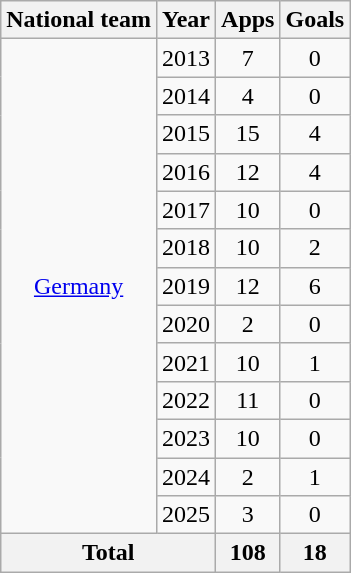<table class="wikitable" style="text-align:center">
<tr>
<th>National team</th>
<th>Year</th>
<th>Apps</th>
<th>Goals</th>
</tr>
<tr>
<td rowspan="13"><a href='#'>Germany</a></td>
<td>2013</td>
<td>7</td>
<td>0</td>
</tr>
<tr>
<td>2014</td>
<td>4</td>
<td>0</td>
</tr>
<tr>
<td>2015</td>
<td>15</td>
<td>4</td>
</tr>
<tr>
<td>2016</td>
<td>12</td>
<td>4</td>
</tr>
<tr>
<td>2017</td>
<td>10</td>
<td>0</td>
</tr>
<tr>
<td>2018</td>
<td>10</td>
<td>2</td>
</tr>
<tr>
<td>2019</td>
<td>12</td>
<td>6</td>
</tr>
<tr>
<td>2020</td>
<td>2</td>
<td>0</td>
</tr>
<tr>
<td>2021</td>
<td>10</td>
<td>1</td>
</tr>
<tr>
<td>2022</td>
<td>11</td>
<td>0</td>
</tr>
<tr>
<td>2023</td>
<td>10</td>
<td>0</td>
</tr>
<tr>
<td>2024</td>
<td>2</td>
<td>1</td>
</tr>
<tr>
<td>2025</td>
<td>3</td>
<td>0</td>
</tr>
<tr>
<th colspan="2">Total</th>
<th>108</th>
<th>18</th>
</tr>
</table>
